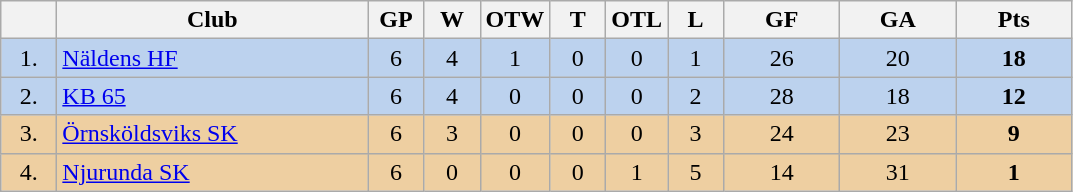<table class="wikitable">
<tr>
<th width="30"></th>
<th width="200">Club</th>
<th width="30">GP</th>
<th width="30">W</th>
<th width="30">OTW</th>
<th width="30">T</th>
<th width="30">OTL</th>
<th width="30">L</th>
<th width="70">GF</th>
<th width="70">GA</th>
<th width="70">Pts</th>
</tr>
<tr bgcolor="#BCD2EE" align="center">
<td>1.</td>
<td align="left"><a href='#'>Näldens HF</a></td>
<td>6</td>
<td>4</td>
<td>1</td>
<td>0</td>
<td>0</td>
<td>1</td>
<td>26</td>
<td>20</td>
<td><strong>18</strong></td>
</tr>
<tr bgcolor="#BCD2EE" align="center">
<td>2.</td>
<td align="left"><a href='#'>KB 65</a></td>
<td>6</td>
<td>4</td>
<td>0</td>
<td>0</td>
<td>0</td>
<td>2</td>
<td>28</td>
<td>18</td>
<td><strong>12</strong></td>
</tr>
<tr bgcolor="#EECFA1" align="center">
<td>3.</td>
<td align="left"><a href='#'>Örnsköldsviks SK</a></td>
<td>6</td>
<td>3</td>
<td>0</td>
<td>0</td>
<td>0</td>
<td>3</td>
<td>24</td>
<td>23</td>
<td><strong>9</strong></td>
</tr>
<tr bgcolor="#EECFA1" align="center">
<td>4.</td>
<td align="left"><a href='#'>Njurunda SK</a></td>
<td>6</td>
<td>0</td>
<td>0</td>
<td>0</td>
<td>1</td>
<td>5</td>
<td>14</td>
<td>31</td>
<td><strong>1</strong></td>
</tr>
</table>
